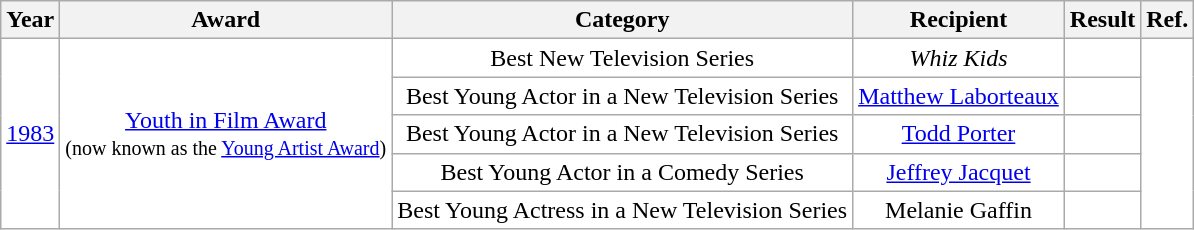<table class="wikitable" rowspan=5; style="text-align: center; background:#ffffff;">
<tr>
<th>Year</th>
<th>Award</th>
<th>Category</th>
<th>Recipient</th>
<th>Result</th>
<th>Ref.</th>
</tr>
<tr>
<td rowspan=5><a href='#'>1983</a></td>
<td rowspan=5><a href='#'>Youth in Film Award</a><br><small>(now known as the <a href='#'>Young Artist Award</a>)</small></td>
<td>Best New Television Series</td>
<td><em>Whiz Kids</em></td>
<td></td>
<td rowspan=5></td>
</tr>
<tr>
<td>Best Young Actor in a New Television Series</td>
<td><a href='#'>Matthew Laborteaux</a></td>
<td></td>
</tr>
<tr>
<td>Best Young Actor in a New Television Series</td>
<td><a href='#'>Todd Porter</a></td>
<td></td>
</tr>
<tr>
<td>Best Young Actor in a Comedy Series</td>
<td><a href='#'>Jeffrey Jacquet</a></td>
<td></td>
</tr>
<tr>
<td>Best Young Actress in a New Television Series</td>
<td>Melanie Gaffin</td>
<td></td>
</tr>
</table>
